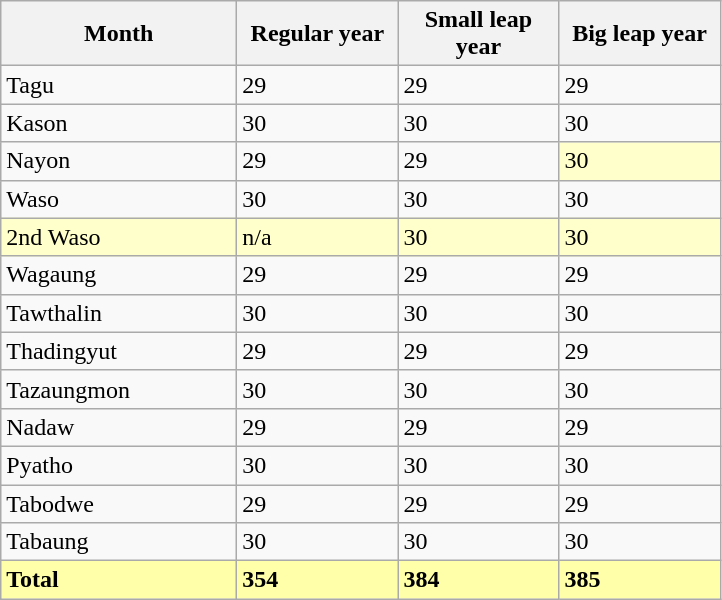<table class="wikitable">
<tr>
<th width="150">Month</th>
<th width="100">Regular year</th>
<th width="100">Small leap year</th>
<th width="100">Big leap year</th>
</tr>
<tr>
<td>Tagu</td>
<td>29</td>
<td>29</td>
<td>29</td>
</tr>
<tr>
<td>Kason</td>
<td>30</td>
<td>30</td>
<td>30</td>
</tr>
<tr>
<td>Nayon</td>
<td>29</td>
<td>29</td>
<td style="background-color:#FFFFCB">30</td>
</tr>
<tr>
<td>Waso</td>
<td>30</td>
<td>30</td>
<td>30</td>
</tr>
<tr>
<td style="background-color:#FFFFCB">2nd Waso</td>
<td style="background-color:#FFFFCB">n/a</td>
<td style="background-color:#FFFFCB">30</td>
<td style="background-color:#FFFFCB">30</td>
</tr>
<tr>
<td>Wagaung</td>
<td>29</td>
<td>29</td>
<td>29</td>
</tr>
<tr>
<td>Tawthalin</td>
<td>30</td>
<td>30</td>
<td>30</td>
</tr>
<tr>
<td>Thadingyut</td>
<td>29</td>
<td>29</td>
<td>29</td>
</tr>
<tr>
<td>Tazaungmon</td>
<td>30</td>
<td>30</td>
<td>30</td>
</tr>
<tr>
<td>Nadaw</td>
<td>29</td>
<td>29</td>
<td>29</td>
</tr>
<tr>
<td>Pyatho</td>
<td>30</td>
<td>30</td>
<td>30</td>
</tr>
<tr>
<td>Tabodwe</td>
<td>29</td>
<td>29</td>
<td>29</td>
</tr>
<tr>
<td>Tabaung</td>
<td>30</td>
<td>30</td>
<td>30</td>
</tr>
<tr>
<td style="background-color:#FFFFAA"><strong>Total</strong></td>
<td style="background-color:#FFFFAA"><strong>354</strong></td>
<td style="background-color:#FFFFAA"><strong>384</strong></td>
<td style="background-color:#FFFFAA"><strong>385</strong></td>
</tr>
</table>
